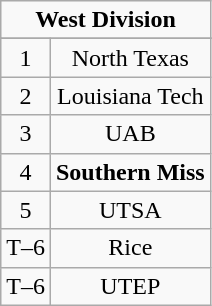<table class="wikitable">
<tr align="center">
<td align="center" Colspan="2"><strong>West Division</strong></td>
</tr>
<tr align="center">
</tr>
<tr align="center">
<td>1</td>
<td>North Texas</td>
</tr>
<tr align="center">
<td>2</td>
<td>Louisiana Tech</td>
</tr>
<tr align="center">
<td>3</td>
<td>UAB</td>
</tr>
<tr align="center">
<td>4</td>
<td><strong>Southern Miss</strong></td>
</tr>
<tr align="center">
<td>5</td>
<td>UTSA</td>
</tr>
<tr align="center">
<td>T–6</td>
<td>Rice</td>
</tr>
<tr align="center">
<td>T–6</td>
<td>UTEP</td>
</tr>
</table>
